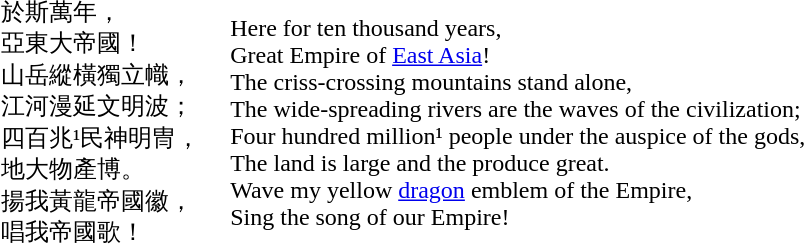<table BORDER="0" CELLSPACING="0" CELLPADDING="10">
<tr>
<td><br>於斯萬年，<br>
亞東大帝國！ <br>
山岳縱橫獨立幟，<br>
江河漫延文明波；<br>
四百兆¹民神明冑，<br>
地大物產博。 <br>
揚我黃龍帝國徽，<br>
唱我帝國歌！</td>
<td><br>Here for ten thousand years,<br>
Great Empire of <a href='#'>East Asia</a>!<br>
The criss-crossing mountains stand alone,<br>
The wide-spreading rivers are the waves of the civilization;<br>
Four hundred million¹ people under the auspice of the gods,<br>
The land is large and the produce great.<br>
Wave my yellow <a href='#'>dragon</a> emblem of the Empire,<br>
Sing the song of our Empire!</td>
</tr>
</table>
